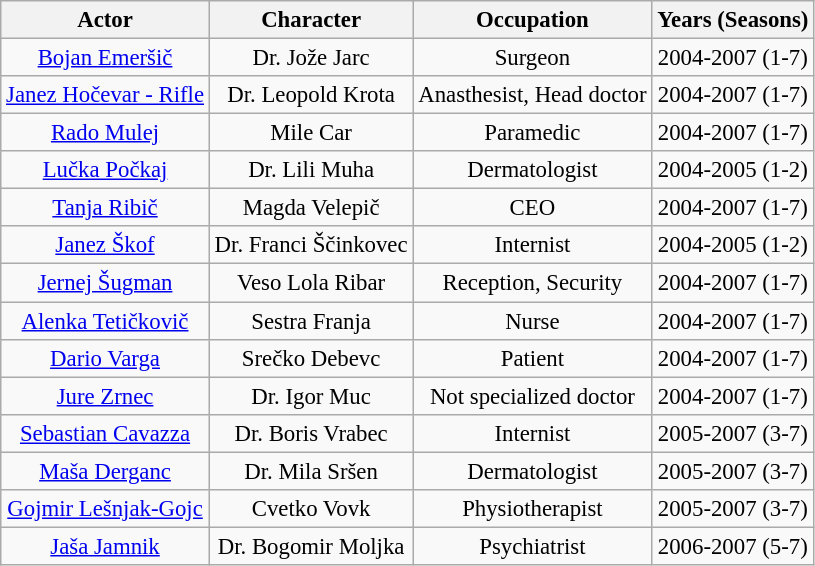<table class="wikitable" style="text-align:center; font-size:95%;">
<tr>
<th>Actor</th>
<th>Character</th>
<th>Occupation</th>
<th>Years (Seasons)</th>
</tr>
<tr>
<td><a href='#'>Bojan Emeršič</a></td>
<td>Dr. Jože Jarc</td>
<td>Surgeon</td>
<td>2004-2007 (1-7)</td>
</tr>
<tr>
<td><a href='#'>Janez Hočevar - Rifle</a></td>
<td>Dr. Leopold Krota</td>
<td>Anasthesist, Head doctor</td>
<td>2004-2007 (1-7)</td>
</tr>
<tr>
<td><a href='#'>Rado Mulej</a></td>
<td>Mile Car</td>
<td>Paramedic</td>
<td>2004-2007 (1-7)</td>
</tr>
<tr>
<td><a href='#'>Lučka Počkaj</a></td>
<td>Dr. Lili Muha</td>
<td>Dermatologist</td>
<td>2004-2005 (1-2)</td>
</tr>
<tr>
<td><a href='#'>Tanja Ribič</a></td>
<td>Magda Velepič</td>
<td>CEO</td>
<td>2004-2007 (1-7)</td>
</tr>
<tr>
<td><a href='#'>Janez Škof</a></td>
<td>Dr. Franci Ščinkovec</td>
<td>Internist</td>
<td>2004-2005 (1-2)</td>
</tr>
<tr>
<td><a href='#'>Jernej Šugman</a></td>
<td>Veso Lola Ribar</td>
<td>Reception, Security</td>
<td>2004-2007 (1-7)</td>
</tr>
<tr>
<td><a href='#'>Alenka Tetičkovič</a></td>
<td>Sestra Franja</td>
<td>Nurse</td>
<td>2004-2007 (1-7)</td>
</tr>
<tr>
<td><a href='#'>Dario Varga</a></td>
<td>Srečko Debevc</td>
<td>Patient</td>
<td>2004-2007 (1-7)</td>
</tr>
<tr>
<td><a href='#'>Jure Zrnec</a></td>
<td>Dr. Igor Muc</td>
<td>Not specialized doctor</td>
<td>2004-2007 (1-7)</td>
</tr>
<tr>
<td><a href='#'>Sebastian Cavazza</a></td>
<td>Dr. Boris Vrabec</td>
<td>Internist</td>
<td>2005-2007 (3-7)</td>
</tr>
<tr>
<td><a href='#'>Maša Derganc</a></td>
<td>Dr. Mila Sršen</td>
<td>Dermatologist</td>
<td>2005-2007 (3-7)</td>
</tr>
<tr>
<td><a href='#'>Gojmir Lešnjak-Gojc</a></td>
<td>Cvetko Vovk</td>
<td>Physiotherapist</td>
<td>2005-2007 (3-7)</td>
</tr>
<tr>
<td><a href='#'>Jaša Jamnik</a></td>
<td>Dr. Bogomir Moljka</td>
<td>Psychiatrist</td>
<td>2006-2007 (5-7)</td>
</tr>
</table>
